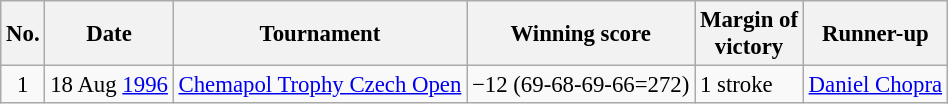<table class="wikitable" style="font-size:95%;">
<tr>
<th>No.</th>
<th>Date</th>
<th>Tournament</th>
<th>Winning score</th>
<th>Margin of<br>victory</th>
<th>Runner-up</th>
</tr>
<tr>
<td align=center>1</td>
<td align=right>18 Aug <a href='#'>1996</a></td>
<td><a href='#'>Chemapol Trophy Czech Open</a></td>
<td>−12 (69-68-69-66=272)</td>
<td>1 stroke</td>
<td> <a href='#'>Daniel Chopra</a></td>
</tr>
</table>
